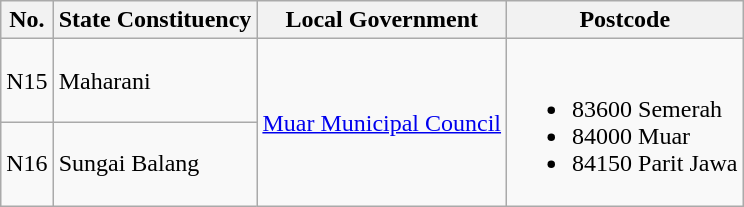<table class="wikitable">
<tr>
<th>No.</th>
<th>State Constituency</th>
<th>Local Government</th>
<th>Postcode</th>
</tr>
<tr>
<td>N15</td>
<td>Maharani</td>
<td rowspan="2"><a href='#'>Muar Municipal Council</a></td>
<td rowspan="2"><br><ul><li>83600 Semerah</li><li>84000 Muar</li><li>84150 Parit Jawa</li></ul></td>
</tr>
<tr>
<td>N16</td>
<td>Sungai Balang</td>
</tr>
</table>
